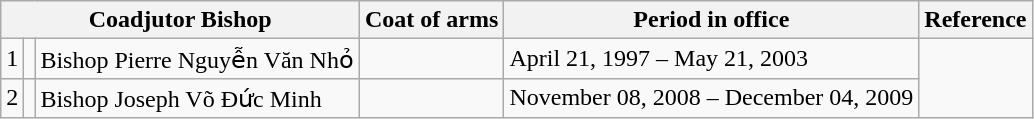<table class="wikitable">
<tr>
<th colspan="3">Coadjutor Bishop</th>
<th>Coat of arms</th>
<th>Period in office</th>
<th>Reference</th>
</tr>
<tr>
<td>1</td>
<td></td>
<td>Bishop Pierre Nguyễn Văn Nhỏ</td>
<td></td>
<td>April 21, 1997 – May 21, 2003</td>
<td rowspan=2></td>
</tr>
<tr>
<td>2</td>
<td></td>
<td>Bishop Joseph Võ Ðức Minh</td>
<td></td>
<td>November 08, 2008 – December 04, 2009</td>
</tr>
</table>
